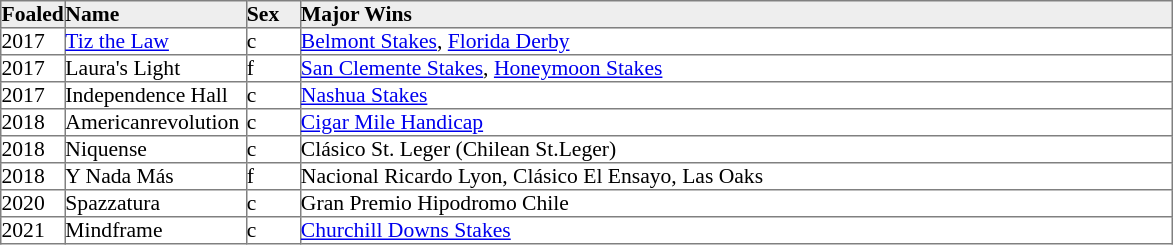<table border="1" cellpadding="0" style="border-collapse: collapse; font-size:90%">
<tr style="background:#eee;">
<td style="width:35px;"><strong>Foaled</strong></td>
<td style="width:120px;"><strong>Name</strong></td>
<td style="width:35px;"><strong>Sex</strong></td>
<td style="width:580px;"><strong>Major Wins</strong></td>
</tr>
<tr>
<td>2017</td>
<td><a href='#'>Tiz the Law</a></td>
<td>c</td>
<td><a href='#'>Belmont Stakes</a>, <a href='#'>Florida Derby</a></td>
</tr>
<tr>
<td>2017</td>
<td>Laura's Light</td>
<td>f</td>
<td><a href='#'>San Clemente Stakes</a>, <a href='#'>Honeymoon Stakes</a></td>
</tr>
<tr>
<td>2017</td>
<td>Independence Hall</td>
<td>c</td>
<td><a href='#'>Nashua Stakes</a></td>
</tr>
<tr>
<td>2018</td>
<td>Americanrevolution</td>
<td>c</td>
<td><a href='#'>Cigar Mile Handicap</a></td>
</tr>
<tr>
<td>2018</td>
<td>Niquense</td>
<td>c</td>
<td>Clásico St. Leger (Chilean St.Leger)</td>
</tr>
<tr>
<td>2018</td>
<td>Y Nada Más</td>
<td>f</td>
<td>Nacional Ricardo Lyon, Clásico El Ensayo, Las Oaks</td>
</tr>
<tr>
<td>2020</td>
<td>Spazzatura</td>
<td>c</td>
<td>Gran Premio Hipodromo Chile</td>
</tr>
<tr>
<td>2021</td>
<td>Mindframe</td>
<td>c</td>
<td><a href='#'>Churchill Downs Stakes</a></td>
</tr>
</table>
